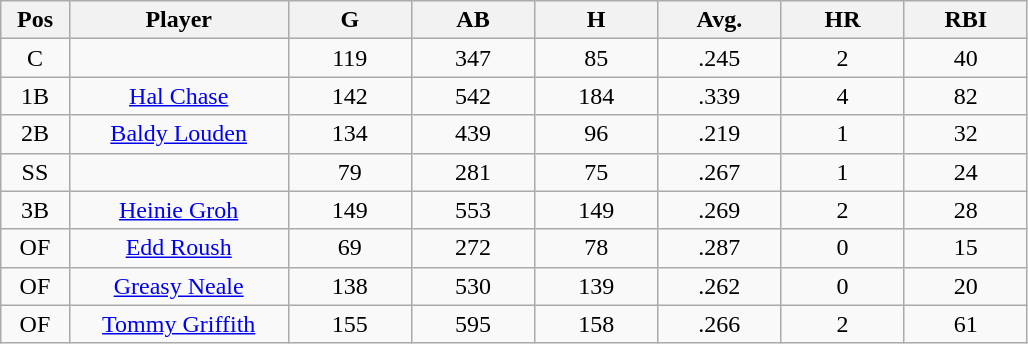<table class="wikitable sortable">
<tr>
<th bgcolor="#DDDDFF" width="5%">Pos</th>
<th bgcolor="#DDDDFF" width="16%">Player</th>
<th bgcolor="#DDDDFF" width="9%">G</th>
<th bgcolor="#DDDDFF" width="9%">AB</th>
<th bgcolor="#DDDDFF" width="9%">H</th>
<th bgcolor="#DDDDFF" width="9%">Avg.</th>
<th bgcolor="#DDDDFF" width="9%">HR</th>
<th bgcolor="#DDDDFF" width="9%">RBI</th>
</tr>
<tr align="center">
<td>C</td>
<td></td>
<td>119</td>
<td>347</td>
<td>85</td>
<td>.245</td>
<td>2</td>
<td>40</td>
</tr>
<tr align="center">
<td>1B</td>
<td><a href='#'>Hal Chase</a></td>
<td>142</td>
<td>542</td>
<td>184</td>
<td>.339</td>
<td>4</td>
<td>82</td>
</tr>
<tr align=center>
<td>2B</td>
<td><a href='#'>Baldy Louden</a></td>
<td>134</td>
<td>439</td>
<td>96</td>
<td>.219</td>
<td>1</td>
<td>32</td>
</tr>
<tr align=center>
<td>SS</td>
<td></td>
<td>79</td>
<td>281</td>
<td>75</td>
<td>.267</td>
<td>1</td>
<td>24</td>
</tr>
<tr align="center">
<td>3B</td>
<td><a href='#'>Heinie Groh</a></td>
<td>149</td>
<td>553</td>
<td>149</td>
<td>.269</td>
<td>2</td>
<td>28</td>
</tr>
<tr align=center>
<td>OF</td>
<td><a href='#'>Edd Roush</a></td>
<td>69</td>
<td>272</td>
<td>78</td>
<td>.287</td>
<td>0</td>
<td>15</td>
</tr>
<tr align=center>
<td>OF</td>
<td><a href='#'>Greasy Neale</a></td>
<td>138</td>
<td>530</td>
<td>139</td>
<td>.262</td>
<td>0</td>
<td>20</td>
</tr>
<tr align=center>
<td>OF</td>
<td><a href='#'>Tommy Griffith</a></td>
<td>155</td>
<td>595</td>
<td>158</td>
<td>.266</td>
<td>2</td>
<td>61</td>
</tr>
</table>
